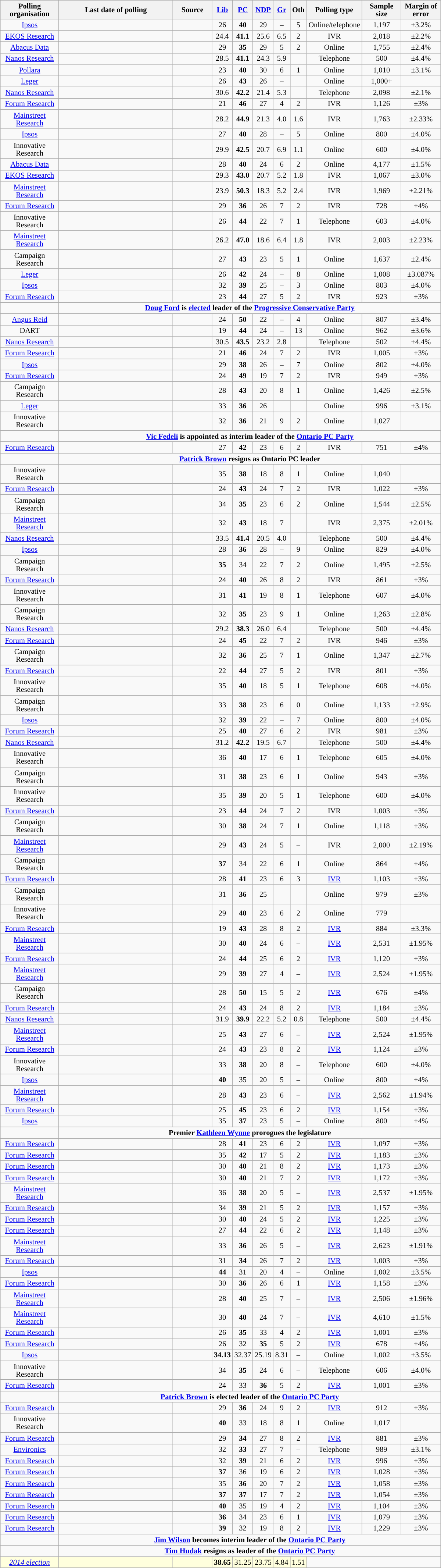<table class="wikitable collapsible sortable collapsed" style="text-align:center;font-size:85%;line-height:14px">
<tr>
<th style="width:100px;">Polling organisation</th>
<th style="width:200px;">Last date of polling</th>
<th style="width:65px;">Source</th>
<th style="background-color:"><a href='#'>Lib</a></th>
<th style="background-color:"><a href='#'>PC</a></th>
<th style="background-color:"><a href='#'>NDP</a></th>
<th style="background-color:"><a href='#'>Gr</a></th>
<th style="background-color:">Oth</th>
<th style="width:65px;">Polling type</th>
<th style="width:65px;">Sample size</th>
<th style="width:65px;">Margin of error</th>
</tr>
<tr>
<td><a href='#'>Ipsos</a></td>
<td></td>
<td></td>
<td>26</td>
<td><strong>40</strong></td>
<td>29</td>
<td>–</td>
<td>5</td>
<td>Online/telephone</td>
<td>1,197</td>
<td>±3.2%</td>
</tr>
<tr>
<td><a href='#'>EKOS Research</a></td>
<td></td>
<td></td>
<td>24.4</td>
<td><strong>41.1</strong></td>
<td>25.6</td>
<td>6.5</td>
<td>2</td>
<td>IVR</td>
<td>2,018</td>
<td>±2.2%</td>
</tr>
<tr>
<td><a href='#'>Abacus Data</a></td>
<td></td>
<td> </td>
<td>29</td>
<td><strong>35</strong></td>
<td>29</td>
<td>5</td>
<td>2</td>
<td>Online</td>
<td>1,755</td>
<td>±2.4%</td>
</tr>
<tr>
<td><a href='#'>Nanos Research</a></td>
<td></td>
<td></td>
<td>28.5</td>
<td><strong>41.1</strong></td>
<td>24.3</td>
<td>5.9</td>
<td></td>
<td>Telephone</td>
<td>500</td>
<td>±4.4%</td>
</tr>
<tr>
<td><a href='#'>Pollara</a></td>
<td></td>
<td></td>
<td>23</td>
<td><strong>40</strong></td>
<td>30</td>
<td>6</td>
<td>1</td>
<td>Online</td>
<td>1,010</td>
<td>±3.1%</td>
</tr>
<tr>
<td><a href='#'>Leger</a></td>
<td></td>
<td></td>
<td>26</td>
<td><strong>43</strong></td>
<td>26</td>
<td>–</td>
<td></td>
<td>Online</td>
<td>1,000+</td>
<td></td>
</tr>
<tr>
<td><a href='#'>Nanos Research</a></td>
<td></td>
<td></td>
<td>30.6</td>
<td><strong>42.2</strong></td>
<td>21.4</td>
<td>5.3</td>
<td></td>
<td>Telephone</td>
<td>2,098</td>
<td>±2.1%</td>
</tr>
<tr>
<td><a href='#'>Forum Research</a></td>
<td></td>
<td></td>
<td>21</td>
<td><strong>46</strong></td>
<td>27</td>
<td>4</td>
<td>2</td>
<td>IVR</td>
<td>1,126</td>
<td>±3%</td>
</tr>
<tr>
<td><a href='#'>Mainstreet Research</a></td>
<td></td>
<td></td>
<td>28.2</td>
<td><strong>44.9</strong></td>
<td>21.3</td>
<td>4.0</td>
<td>1.6</td>
<td>IVR</td>
<td>1,763</td>
<td>±2.33%</td>
</tr>
<tr>
<td><a href='#'>Ipsos</a></td>
<td></td>
<td></td>
<td>27</td>
<td><strong>40</strong></td>
<td>28</td>
<td>–</td>
<td>5</td>
<td>Online</td>
<td>800</td>
<td>±4.0%</td>
</tr>
<tr>
<td>Innovative Research</td>
<td></td>
<td></td>
<td>29.9</td>
<td><strong>42.5</strong></td>
<td>20.7</td>
<td>6.9</td>
<td>1.1</td>
<td>Online</td>
<td>600</td>
<td>±4.0%</td>
</tr>
<tr>
<td><a href='#'>Abacus Data</a></td>
<td></td>
<td> </td>
<td>28</td>
<td><strong>40</strong></td>
<td>24</td>
<td>6</td>
<td>2</td>
<td>Online</td>
<td>4,177</td>
<td>±1.5%</td>
</tr>
<tr>
<td><a href='#'>EKOS Research</a></td>
<td></td>
<td></td>
<td>29.3</td>
<td><strong>43.0</strong></td>
<td>20.7</td>
<td>5.2</td>
<td>1.8</td>
<td>IVR</td>
<td>1,067</td>
<td>±3.0%</td>
</tr>
<tr>
<td><a href='#'>Mainstreet Research</a></td>
<td></td>
<td></td>
<td>23.9</td>
<td><strong>50.3</strong></td>
<td>18.3</td>
<td>5.2</td>
<td>2.4</td>
<td>IVR</td>
<td>1,969</td>
<td>±2.21%</td>
</tr>
<tr>
<td><a href='#'>Forum Research</a></td>
<td></td>
<td></td>
<td>29</td>
<td><strong>36</strong></td>
<td>26</td>
<td>7</td>
<td>2</td>
<td>IVR</td>
<td>728</td>
<td>±4%</td>
</tr>
<tr>
<td>Innovative Research</td>
<td></td>
<td></td>
<td>26</td>
<td><strong>44</strong></td>
<td>22</td>
<td>7</td>
<td>1</td>
<td>Telephone</td>
<td>603</td>
<td>±4.0%</td>
</tr>
<tr>
<td><a href='#'>Mainstreet Research</a></td>
<td></td>
<td></td>
<td>26.2</td>
<td><strong>47.0</strong></td>
<td>18.6</td>
<td>6.4</td>
<td>1.8</td>
<td>IVR</td>
<td>2,003</td>
<td>±2.23%</td>
</tr>
<tr>
<td>Campaign Research</td>
<td></td>
<td></td>
<td>27</td>
<td><strong>43</strong></td>
<td>23</td>
<td>5</td>
<td>1</td>
<td>Online</td>
<td>1,637</td>
<td>±2.4%</td>
</tr>
<tr>
<td><a href='#'>Leger</a></td>
<td></td>
<td></td>
<td>26</td>
<td><strong>42</strong></td>
<td>24</td>
<td>–</td>
<td>8</td>
<td>Online</td>
<td>1,008</td>
<td>±3.087%</td>
</tr>
<tr>
<td><a href='#'>Ipsos</a></td>
<td></td>
<td></td>
<td>32</td>
<td><strong>39</strong></td>
<td>25</td>
<td>–</td>
<td>3</td>
<td>Online</td>
<td>803</td>
<td>±4.0%</td>
</tr>
<tr>
<td><a href='#'>Forum Research</a></td>
<td></td>
<td></td>
<td>23</td>
<td><strong>44</strong></td>
<td>27</td>
<td>5</td>
<td>2</td>
<td>IVR</td>
<td>923</td>
<td>±3%</td>
</tr>
<tr>
<td></td>
<td colspan="10"><strong><a href='#'>Doug Ford</a> is <a href='#'>elected</a> leader of the <a href='#'>Progressive Conservative Party</a></strong></td>
</tr>
<tr>
<td><a href='#'>Angus Reid</a></td>
<td></td>
<td></td>
<td>24</td>
<td><strong>50</strong></td>
<td>22</td>
<td>–</td>
<td>4</td>
<td>Online</td>
<td>807</td>
<td>±3.4%</td>
</tr>
<tr>
<td>DART</td>
<td></td>
<td></td>
<td>19</td>
<td><strong>44</strong></td>
<td>24</td>
<td>–</td>
<td>13</td>
<td>Online</td>
<td>962</td>
<td>±3.6%</td>
</tr>
<tr>
<td><a href='#'>Nanos Research</a></td>
<td></td>
<td></td>
<td>30.5</td>
<td><strong>43.5</strong></td>
<td>23.2</td>
<td>2.8</td>
<td></td>
<td>Telephone</td>
<td>502</td>
<td>±4.4%</td>
</tr>
<tr>
<td><a href='#'>Forum Research</a></td>
<td></td>
<td></td>
<td>21</td>
<td><strong>46</strong></td>
<td>24</td>
<td>7</td>
<td>2</td>
<td>IVR</td>
<td>1,005</td>
<td>±3%</td>
</tr>
<tr>
<td><a href='#'>Ipsos</a></td>
<td></td>
<td></td>
<td>29</td>
<td><strong>38</strong></td>
<td>26</td>
<td>–</td>
<td>7</td>
<td>Online</td>
<td>802</td>
<td>±4.0%</td>
</tr>
<tr>
<td><a href='#'>Forum Research</a></td>
<td></td>
<td></td>
<td>24</td>
<td><strong>49</strong></td>
<td>19</td>
<td>7</td>
<td>2</td>
<td>IVR</td>
<td>949</td>
<td>±3%</td>
</tr>
<tr>
<td>Campaign Research</td>
<td></td>
<td></td>
<td>28</td>
<td><strong>43</strong></td>
<td>20</td>
<td>8</td>
<td>1</td>
<td>Online</td>
<td>1,426</td>
<td>±2.5%</td>
</tr>
<tr>
<td><a href='#'>Leger</a></td>
<td></td>
<td></td>
<td>33</td>
<td><strong>36</strong></td>
<td>26</td>
<td></td>
<td></td>
<td>Online</td>
<td>996</td>
<td>±3.1%</td>
</tr>
<tr>
<td>Innovative Research</td>
<td></td>
<td></td>
<td>32</td>
<td><strong>36</strong></td>
<td>21</td>
<td>9</td>
<td>2</td>
<td>Online</td>
<td>1,027</td>
<td></td>
</tr>
<tr>
<td></td>
<td colspan="10"><strong><a href='#'>Vic Fedeli</a> is appointed as interim leader of the <a href='#'>Ontario PC Party</a></strong></td>
</tr>
<tr>
<td><a href='#'>Forum Research</a></td>
<td></td>
<td></td>
<td>27</td>
<td><strong>42</strong></td>
<td>23</td>
<td>6</td>
<td>2</td>
<td>IVR</td>
<td>751</td>
<td>±4%</td>
</tr>
<tr>
<td></td>
<td colspan="10"><strong><a href='#'>Patrick Brown</a> resigns as Ontario PC leader </strong></td>
</tr>
<tr>
<td>Innovative Research</td>
<td></td>
<td></td>
<td>35</td>
<td><strong>38</strong></td>
<td>18</td>
<td>8</td>
<td>1</td>
<td>Online</td>
<td>1,040</td>
<td></td>
</tr>
<tr>
<td><a href='#'>Forum Research</a></td>
<td></td>
<td></td>
<td>24</td>
<td><strong>43</strong></td>
<td>24</td>
<td>7</td>
<td>2</td>
<td>IVR</td>
<td>1,022</td>
<td>±3%</td>
</tr>
<tr>
<td>Campaign Research</td>
<td></td>
<td></td>
<td>34</td>
<td><strong>35</strong></td>
<td>23</td>
<td>6</td>
<td>2</td>
<td>Online</td>
<td>1,544</td>
<td>±2.5%</td>
</tr>
<tr>
<td><a href='#'>Mainstreet Research</a></td>
<td></td>
<td></td>
<td>32</td>
<td><strong>43</strong></td>
<td>18</td>
<td>7</td>
<td></td>
<td>IVR</td>
<td>2,375</td>
<td>±2.01%</td>
</tr>
<tr>
<td><a href='#'>Nanos Research</a></td>
<td></td>
<td></td>
<td>33.5</td>
<td><strong>41.4</strong></td>
<td>20.5</td>
<td>4.0</td>
<td></td>
<td>Telephone</td>
<td>500</td>
<td>±4.4%</td>
</tr>
<tr>
<td><a href='#'>Ipsos</a></td>
<td></td>
<td></td>
<td>28</td>
<td><strong>36</strong></td>
<td>28</td>
<td>–</td>
<td>9</td>
<td>Online</td>
<td>829</td>
<td>±4.0%</td>
</tr>
<tr>
<td>Campaign Research</td>
<td></td>
<td></td>
<td><strong>35</strong></td>
<td>34</td>
<td>22</td>
<td>7</td>
<td>2</td>
<td>Online</td>
<td>1,495</td>
<td>±2.5%</td>
</tr>
<tr |>
<td><a href='#'>Forum Research</a></td>
<td></td>
<td></td>
<td>24</td>
<td><strong>40</strong></td>
<td>26</td>
<td>8</td>
<td>2</td>
<td>IVR</td>
<td>861</td>
<td>±3%</td>
</tr>
<tr>
<td>Innovative Research</td>
<td></td>
<td></td>
<td>31</td>
<td><strong>41</strong></td>
<td>19</td>
<td>8</td>
<td>1</td>
<td>Telephone</td>
<td>607</td>
<td>±4.0%</td>
</tr>
<tr>
<td>Campaign Research</td>
<td></td>
<td></td>
<td>32</td>
<td><strong>35</strong></td>
<td>23</td>
<td>9</td>
<td>1</td>
<td>Online</td>
<td>1,263</td>
<td>±2.8%</td>
</tr>
<tr>
<td><a href='#'>Nanos Research</a></td>
<td></td>
<td></td>
<td>29.2</td>
<td><strong>38.3</strong></td>
<td>26.0</td>
<td>6.4</td>
<td></td>
<td>Telephone</td>
<td>500</td>
<td>±4.4%</td>
</tr>
<tr>
<td><a href='#'>Forum Research</a></td>
<td></td>
<td></td>
<td>24</td>
<td><strong>45</strong></td>
<td>22</td>
<td>7</td>
<td>2</td>
<td>IVR</td>
<td>946</td>
<td>±3%</td>
</tr>
<tr>
<td>Campaign Research</td>
<td></td>
<td></td>
<td>32</td>
<td><strong>36</strong></td>
<td>25</td>
<td>7</td>
<td>1</td>
<td>Online</td>
<td>1,347</td>
<td>±2.7%</td>
</tr>
<tr>
<td><a href='#'>Forum Research</a></td>
<td></td>
<td></td>
<td>22</td>
<td><strong>44</strong></td>
<td>27</td>
<td>5</td>
<td>2</td>
<td>IVR</td>
<td>801</td>
<td>±3%</td>
</tr>
<tr>
<td>Innovative Research</td>
<td></td>
<td></td>
<td>35</td>
<td><strong>40</strong></td>
<td>18</td>
<td>5</td>
<td>1</td>
<td>Telephone</td>
<td>608</td>
<td>±4.0%</td>
</tr>
<tr>
<td>Campaign Research</td>
<td></td>
<td></td>
<td>33</td>
<td><strong>38</strong></td>
<td>23</td>
<td>6</td>
<td>0</td>
<td>Online</td>
<td>1,133</td>
<td>±2.9%</td>
</tr>
<tr>
<td><a href='#'>Ipsos</a></td>
<td></td>
<td></td>
<td>32</td>
<td><strong>39</strong></td>
<td>22</td>
<td>–</td>
<td>7</td>
<td>Online</td>
<td>800</td>
<td>±4.0%</td>
</tr>
<tr>
<td><a href='#'>Forum Research</a></td>
<td></td>
<td></td>
<td>25</td>
<td><strong>40</strong></td>
<td>27</td>
<td>6</td>
<td>2</td>
<td>IVR</td>
<td>981</td>
<td>±3%</td>
</tr>
<tr>
<td><a href='#'>Nanos Research</a></td>
<td></td>
<td></td>
<td>31.2</td>
<td><strong>42.2</strong></td>
<td>19.5</td>
<td>6.7</td>
<td></td>
<td>Telephone</td>
<td>500</td>
<td>±4.4%</td>
</tr>
<tr>
<td>Innovative Research</td>
<td></td>
<td></td>
<td>36</td>
<td><strong>40</strong></td>
<td>17</td>
<td>6</td>
<td>1</td>
<td>Telephone</td>
<td>605</td>
<td>±4.0%</td>
</tr>
<tr>
<td>Campaign Research</td>
<td></td>
<td></td>
<td>31</td>
<td><strong>38</strong></td>
<td>23</td>
<td>6</td>
<td>1</td>
<td>Online</td>
<td>943</td>
<td>±3%</td>
</tr>
<tr>
<td>Innovative Research</td>
<td></td>
<td></td>
<td>35</td>
<td><strong>39</strong></td>
<td>20</td>
<td>5</td>
<td>1</td>
<td>Telephone</td>
<td>600</td>
<td>±4.0%</td>
</tr>
<tr>
<td><a href='#'>Forum Research</a></td>
<td></td>
<td></td>
<td>23</td>
<td><strong>44</strong></td>
<td>24</td>
<td>7</td>
<td>2</td>
<td>IVR</td>
<td>1,003</td>
<td>±3%</td>
</tr>
<tr>
<td>Campaign Research</td>
<td></td>
<td></td>
<td>30</td>
<td><strong>38</strong></td>
<td>24</td>
<td>7</td>
<td>1</td>
<td>Online</td>
<td>1,118</td>
<td>±3%</td>
</tr>
<tr>
<td><a href='#'>Mainstreet Research</a></td>
<td></td>
<td></td>
<td>29</td>
<td><strong>43</strong></td>
<td>24</td>
<td>5</td>
<td>–</td>
<td>IVR</td>
<td>2,000</td>
<td>±2.19%</td>
</tr>
<tr>
<td>Campaign Research</td>
<td></td>
<td></td>
<td><strong>37</strong></td>
<td>34</td>
<td>22</td>
<td>6</td>
<td>1</td>
<td>Online</td>
<td>864</td>
<td>±4%</td>
</tr>
<tr>
<td><a href='#'>Forum Research</a></td>
<td></td>
<td></td>
<td>28</td>
<td><strong>41</strong></td>
<td>23</td>
<td>6</td>
<td>3</td>
<td><a href='#'>IVR</a></td>
<td>1,103</td>
<td>±3%</td>
</tr>
<tr>
<td>Campaign Research</td>
<td></td>
<td></td>
<td>31</td>
<td><strong>36</strong></td>
<td>25</td>
<td></td>
<td></td>
<td>Online</td>
<td>979</td>
<td>±3%</td>
</tr>
<tr>
<td>Innovative Research</td>
<td></td>
<td></td>
<td>29</td>
<td><strong>40</strong></td>
<td>23</td>
<td>6</td>
<td>2</td>
<td>Online</td>
<td>779</td>
<td></td>
</tr>
<tr>
<td><a href='#'>Forum Research</a></td>
<td></td>
<td></td>
<td>19</td>
<td><strong>43</strong></td>
<td>28</td>
<td>8</td>
<td>2</td>
<td><a href='#'>IVR</a></td>
<td>884</td>
<td>±3.3%</td>
</tr>
<tr>
<td><a href='#'>Mainstreet Research</a></td>
<td></td>
<td></td>
<td>30</td>
<td><strong>40</strong></td>
<td>24</td>
<td>6</td>
<td>–</td>
<td><a href='#'>IVR</a></td>
<td>2,531</td>
<td>±1.95%</td>
</tr>
<tr>
<td><a href='#'>Forum Research</a></td>
<td></td>
<td></td>
<td>24</td>
<td><strong>44</strong></td>
<td>25</td>
<td>6</td>
<td>2</td>
<td><a href='#'>IVR</a></td>
<td>1,120</td>
<td>±3%</td>
</tr>
<tr>
<td><a href='#'>Mainstreet Research</a></td>
<td></td>
<td></td>
<td>29</td>
<td><strong>39</strong></td>
<td>27</td>
<td>4</td>
<td>–</td>
<td><a href='#'>IVR</a></td>
<td>2,524</td>
<td>±1.95%</td>
</tr>
<tr>
<td>Campaign Research</td>
<td></td>
<td></td>
<td>28</td>
<td><strong>50</strong></td>
<td>15</td>
<td>5</td>
<td>2</td>
<td><a href='#'>IVR</a></td>
<td>676</td>
<td>±4%</td>
</tr>
<tr>
<td><a href='#'>Forum Research</a></td>
<td></td>
<td></td>
<td>24</td>
<td><strong>43</strong></td>
<td>24</td>
<td>8</td>
<td>2</td>
<td><a href='#'>IVR</a></td>
<td>1,184</td>
<td>±3%</td>
</tr>
<tr>
<td><a href='#'>Nanos Research</a></td>
<td></td>
<td></td>
<td>31.9</td>
<td><strong>39.9</strong></td>
<td>22.2</td>
<td>5.2</td>
<td>0.8</td>
<td>Telephone</td>
<td>500</td>
<td>±4.4%</td>
</tr>
<tr>
<td><a href='#'>Mainstreet Research</a></td>
<td></td>
<td></td>
<td>25</td>
<td><strong>43</strong></td>
<td>27</td>
<td>6</td>
<td>–</td>
<td><a href='#'>IVR</a></td>
<td>2,524</td>
<td>±1.95%</td>
</tr>
<tr>
<td><a href='#'>Forum Research</a></td>
<td></td>
<td></td>
<td>24</td>
<td><strong>43</strong></td>
<td>23</td>
<td>8</td>
<td>2</td>
<td><a href='#'>IVR</a></td>
<td>1,124</td>
<td>±3%</td>
</tr>
<tr>
<td>Innovative Research</td>
<td></td>
<td></td>
<td>33</td>
<td><strong>38</strong></td>
<td>20</td>
<td>8</td>
<td>–</td>
<td>Telephone</td>
<td>600</td>
<td>±4.0%</td>
</tr>
<tr>
<td><a href='#'>Ipsos</a></td>
<td></td>
<td></td>
<td><strong>40</strong></td>
<td>35</td>
<td>20</td>
<td>5</td>
<td>–</td>
<td>Online</td>
<td>800</td>
<td>±4%</td>
</tr>
<tr>
<td><a href='#'>Mainstreet Research</a></td>
<td></td>
<td></td>
<td>28</td>
<td><strong>43</strong></td>
<td>23</td>
<td>6</td>
<td>–</td>
<td><a href='#'>IVR</a></td>
<td>2,562</td>
<td>±1.94%</td>
</tr>
<tr>
<td><a href='#'>Forum Research</a></td>
<td></td>
<td></td>
<td>25</td>
<td><strong>45</strong></td>
<td>23</td>
<td>6</td>
<td>2</td>
<td><a href='#'>IVR</a></td>
<td>1,154</td>
<td>±3%</td>
</tr>
<tr>
<td><a href='#'>Ipsos</a></td>
<td></td>
<td></td>
<td>35</td>
<td><strong>37</strong></td>
<td>23</td>
<td>5</td>
<td>–</td>
<td>Online</td>
<td>800</td>
<td>±4%</td>
</tr>
<tr>
<td></td>
<td colspan="10"><strong>Premier <a href='#'>Kathleen Wynne</a> prorogues the legislature</strong></td>
</tr>
<tr>
<td><a href='#'>Forum Research</a></td>
<td></td>
<td></td>
<td>28</td>
<td><strong>41</strong></td>
<td>23</td>
<td>6</td>
<td>2</td>
<td><a href='#'>IVR</a></td>
<td>1,097</td>
<td>±3%</td>
</tr>
<tr>
<td><a href='#'>Forum Research</a></td>
<td></td>
<td></td>
<td>35</td>
<td><strong>42</strong></td>
<td>17</td>
<td>5</td>
<td>2</td>
<td><a href='#'>IVR</a></td>
<td>1,183</td>
<td>±3%</td>
</tr>
<tr>
<td><a href='#'>Forum Research</a></td>
<td></td>
<td></td>
<td>30</td>
<td><strong>40</strong></td>
<td>21</td>
<td>8</td>
<td>2</td>
<td><a href='#'>IVR</a></td>
<td>1,173</td>
<td>±3%</td>
</tr>
<tr>
<td><a href='#'>Forum Research</a></td>
<td></td>
<td></td>
<td>30</td>
<td><strong>40</strong></td>
<td>21</td>
<td>7</td>
<td>2</td>
<td><a href='#'>IVR</a></td>
<td>1,172</td>
<td>±3%</td>
</tr>
<tr>
<td><a href='#'>Mainstreet Research</a></td>
<td></td>
<td></td>
<td>36</td>
<td><strong>38</strong></td>
<td>20</td>
<td>5</td>
<td>–</td>
<td><a href='#'>IVR</a></td>
<td>2,537</td>
<td>±1.95%</td>
</tr>
<tr>
<td><a href='#'>Forum Research</a></td>
<td></td>
<td></td>
<td>34</td>
<td><strong>39</strong></td>
<td>21</td>
<td>5</td>
<td>2</td>
<td><a href='#'>IVR</a></td>
<td>1,157</td>
<td>±3%</td>
</tr>
<tr>
<td><a href='#'>Forum Research</a></td>
<td></td>
<td></td>
<td>30</td>
<td><strong>40</strong></td>
<td>24</td>
<td>5</td>
<td>2</td>
<td><a href='#'>IVR</a></td>
<td>1,225</td>
<td>±3%</td>
</tr>
<tr>
<td><a href='#'>Forum Research</a></td>
<td></td>
<td></td>
<td>27</td>
<td><strong>44</strong></td>
<td>22</td>
<td>6</td>
<td>2</td>
<td><a href='#'>IVR</a></td>
<td>1,148</td>
<td>±3%</td>
</tr>
<tr>
<td><a href='#'>Mainstreet Research</a></td>
<td></td>
<td></td>
<td>33</td>
<td><strong>36</strong></td>
<td>26</td>
<td>5</td>
<td>–</td>
<td><a href='#'>IVR</a></td>
<td>2,623</td>
<td>±1.91%</td>
</tr>
<tr>
<td><a href='#'>Forum Research</a></td>
<td></td>
<td></td>
<td>31</td>
<td><strong>34</strong></td>
<td>26</td>
<td>7</td>
<td>2</td>
<td><a href='#'>IVR</a></td>
<td>1,003</td>
<td>±3%</td>
</tr>
<tr>
<td><a href='#'>Ipsos</a></td>
<td></td>
<td></td>
<td><strong>44</strong></td>
<td>31</td>
<td>20</td>
<td>4</td>
<td>–</td>
<td>Online</td>
<td>1,002</td>
<td>±3.5%</td>
</tr>
<tr>
<td><a href='#'>Forum Research</a></td>
<td></td>
<td></td>
<td>30</td>
<td><strong>36</strong></td>
<td>26</td>
<td>6</td>
<td>1</td>
<td><a href='#'>IVR</a></td>
<td>1,158</td>
<td>±3%</td>
</tr>
<tr>
<td><a href='#'>Mainstreet Research</a></td>
<td></td>
<td></td>
<td>28</td>
<td><strong>40</strong></td>
<td>25</td>
<td>7</td>
<td>–</td>
<td><a href='#'>IVR</a></td>
<td>2,506</td>
<td>±1.96%</td>
</tr>
<tr>
<td><a href='#'>Mainstreet Research</a></td>
<td></td>
<td></td>
<td>30</td>
<td><strong>40</strong></td>
<td>24</td>
<td>7</td>
<td>–</td>
<td><a href='#'>IVR</a></td>
<td>4,610</td>
<td>±1.5%</td>
</tr>
<tr>
<td><a href='#'>Forum Research</a></td>
<td></td>
<td></td>
<td>26</td>
<td><strong>35</strong></td>
<td>33</td>
<td>4</td>
<td>2</td>
<td><a href='#'>IVR</a></td>
<td>1,001</td>
<td>±3%</td>
</tr>
<tr>
<td><a href='#'>Forum Research</a></td>
<td></td>
<td></td>
<td>26</td>
<td>32</td>
<td><strong>35</strong></td>
<td>5</td>
<td>2</td>
<td><a href='#'>IVR</a></td>
<td>678</td>
<td>±4%</td>
</tr>
<tr>
<td><a href='#'>Ipsos</a></td>
<td></td>
<td></td>
<td><strong>34.13</strong></td>
<td>32.37</td>
<td>25.19</td>
<td>8.31</td>
<td>–</td>
<td>Online</td>
<td>1,002</td>
<td>±3.5%</td>
</tr>
<tr>
<td>Innovative Research</td>
<td></td>
<td></td>
<td>34</td>
<td><strong>35</strong></td>
<td>24</td>
<td>6</td>
<td>–</td>
<td>Telephone</td>
<td>606</td>
<td>±4.0%</td>
</tr>
<tr>
<td><a href='#'>Forum Research</a></td>
<td></td>
<td></td>
<td>24</td>
<td>33</td>
<td><strong>36</strong></td>
<td>5</td>
<td>2</td>
<td><a href='#'>IVR</a></td>
<td>1,001</td>
<td>±3%</td>
</tr>
<tr>
<td></td>
<td colspan="10"><strong><a href='#'>Patrick Brown</a> is elected leader of the <a href='#'>Ontario PC Party</a></strong></td>
</tr>
<tr>
<td><a href='#'>Forum Research</a></td>
<td></td>
<td></td>
<td>29</td>
<td><strong>36</strong></td>
<td>24</td>
<td>9</td>
<td>2</td>
<td><a href='#'>IVR</a></td>
<td>912</td>
<td>±3%</td>
</tr>
<tr>
<td>Innovative Research</td>
<td></td>
<td></td>
<td><strong>40</strong></td>
<td>33</td>
<td>18</td>
<td>8</td>
<td>1</td>
<td>Online</td>
<td>1,017</td>
<td></td>
</tr>
<tr>
<td><a href='#'>Forum Research</a></td>
<td></td>
<td></td>
<td>29</td>
<td><strong>34</strong></td>
<td>27</td>
<td>8</td>
<td>2</td>
<td><a href='#'>IVR</a></td>
<td>881</td>
<td>±3%</td>
</tr>
<tr>
<td><a href='#'>Environics</a></td>
<td></td>
<td></td>
<td>32</td>
<td><strong>33</strong></td>
<td>27</td>
<td>7</td>
<td>–</td>
<td>Telephone</td>
<td>989</td>
<td>±3.1%</td>
</tr>
<tr>
<td><a href='#'>Forum Research</a></td>
<td></td>
<td></td>
<td>32</td>
<td><strong>39</strong></td>
<td>21</td>
<td>6</td>
<td>2</td>
<td><a href='#'>IVR</a></td>
<td>996</td>
<td>±3%</td>
</tr>
<tr>
<td><a href='#'>Forum Research</a></td>
<td></td>
<td></td>
<td><strong>37</strong></td>
<td>36</td>
<td>19</td>
<td>6</td>
<td>2</td>
<td><a href='#'>IVR</a></td>
<td>1,028</td>
<td>±3%</td>
</tr>
<tr>
<td><a href='#'>Forum Research</a></td>
<td></td>
<td></td>
<td>35</td>
<td><strong>36</strong></td>
<td>20</td>
<td>7</td>
<td>2</td>
<td><a href='#'>IVR</a></td>
<td>1,058</td>
<td>±3%</td>
</tr>
<tr>
<td><a href='#'>Forum Research</a></td>
<td></td>
<td></td>
<td><strong>37</strong></td>
<td><strong>37</strong></td>
<td>17</td>
<td>7</td>
<td>2</td>
<td><a href='#'>IVR</a></td>
<td>1,054</td>
<td>±3%</td>
</tr>
<tr>
<td><a href='#'>Forum Research</a></td>
<td></td>
<td></td>
<td><strong>40</strong></td>
<td>35</td>
<td>19</td>
<td>4</td>
<td>2</td>
<td><a href='#'>IVR</a></td>
<td>1,104</td>
<td>±3%</td>
</tr>
<tr>
<td><a href='#'>Forum Research</a></td>
<td></td>
<td></td>
<td><strong>36</strong></td>
<td>34</td>
<td>23</td>
<td>6</td>
<td>1</td>
<td><a href='#'>IVR</a></td>
<td>1,079</td>
<td>±3%</td>
</tr>
<tr>
<td><a href='#'>Forum Research</a></td>
<td></td>
<td></td>
<td><strong>39</strong></td>
<td>32</td>
<td>19</td>
<td>8</td>
<td>2</td>
<td><a href='#'>IVR</a></td>
<td>1,229</td>
<td>±3%</td>
</tr>
<tr>
<td></td>
<td colspan="10"><strong><a href='#'>Jim Wilson</a> becomes interim leader of the <a href='#'>Ontario PC Party</a></strong></td>
</tr>
<tr>
<td></td>
<td colspan="10"><strong><a href='#'>Tim Hudak</a> resigns as leader of the <a href='#'>Ontario PC Party</a></strong></td>
</tr>
<tr>
<td style="background:#ffd;"><em><a href='#'>2014 election</a></em></td>
<td style="background:#ffd;"></td>
<td style="background:#ffd;"></td>
<td style="background:#ffd;"><strong>38.65</strong></td>
<td style="background:#ffd;">31.25</td>
<td style="background:#ffd;">23.75</td>
<td style="background:#ffd;">4.84</td>
<td style="background:#ffd;">1.51</td>
</tr>
</table>
